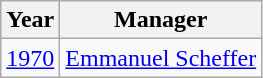<table class="wikitable">
<tr>
<th>Year</th>
<th>Manager</th>
</tr>
<tr>
<td align=center><a href='#'>1970</a></td>
<td> <a href='#'>Emmanuel Scheffer</a></td>
</tr>
</table>
